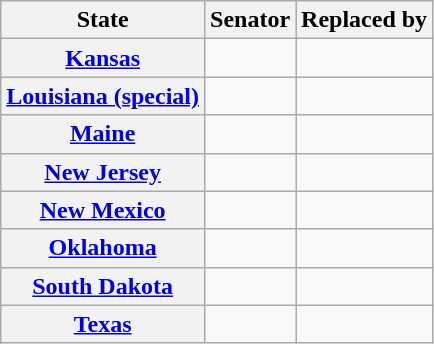<table class="wikitable sortable plainrowheaders">
<tr>
<th scope="col">State</th>
<th scope="col">Senator</th>
<th scope="col">Replaced by</th>
</tr>
<tr>
<th><a href='#'>Kansas</a></th>
<td></td>
<td></td>
</tr>
<tr>
<th><a href='#'>Louisiana (special)</a></th>
<td></td>
<td></td>
</tr>
<tr>
<th><a href='#'>Maine</a></th>
<td></td>
<td></td>
</tr>
<tr>
<th><a href='#'>New Jersey</a></th>
<td></td>
<td></td>
</tr>
<tr>
<th><a href='#'>New Mexico</a></th>
<td></td>
<td></td>
</tr>
<tr>
<th><a href='#'>Oklahoma</a></th>
<td></td>
<td></td>
</tr>
<tr>
<th><a href='#'>South Dakota</a></th>
<td></td>
<td></td>
</tr>
<tr>
<th><a href='#'>Texas</a></th>
<td></td>
<td></td>
</tr>
</table>
